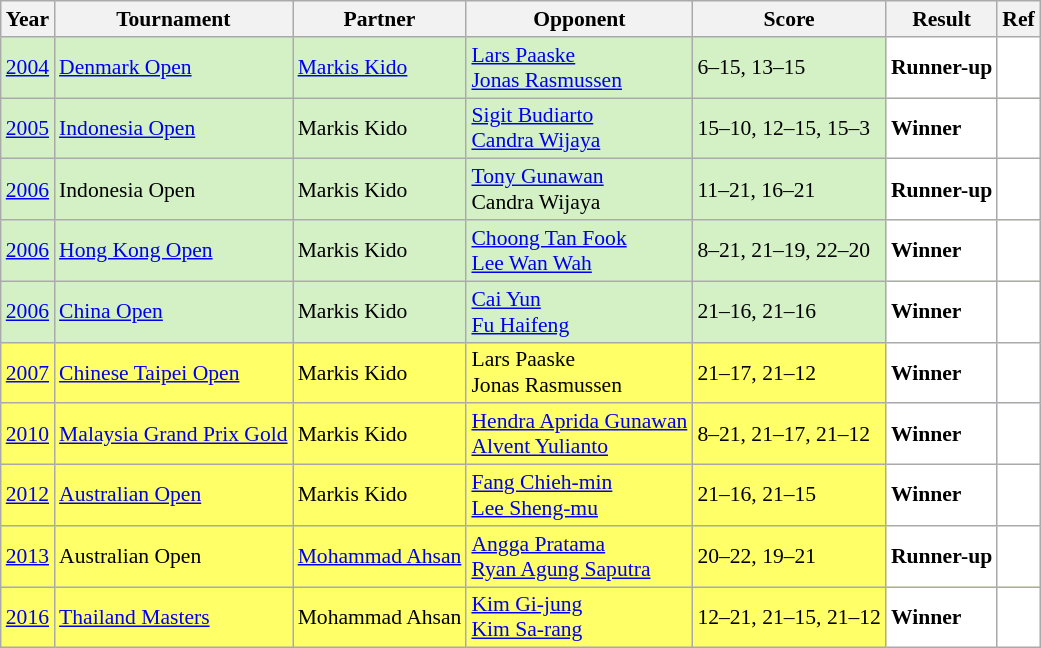<table class="sortable wikitable" style="font-size: 90%">
<tr>
<th>Year</th>
<th>Tournament</th>
<th>Partner</th>
<th>Opponent</th>
<th>Score</th>
<th>Result</th>
<th>Ref</th>
</tr>
<tr style="background:#D4F1C5">
<td align="center"><a href='#'>2004</a></td>
<td align="left"><a href='#'>Denmark Open</a></td>
<td align="left"> <a href='#'>Markis Kido</a></td>
<td align="left"> <a href='#'>Lars Paaske</a><br> <a href='#'>Jonas Rasmussen</a></td>
<td align="left">6–15, 13–15</td>
<td style="text-align:left; background:white"> <strong>Runner-up</strong></td>
<td style="text-align:center; background:white"></td>
</tr>
<tr style="background:#D4F1C5">
<td align="center"><a href='#'>2005</a></td>
<td align="left"><a href='#'>Indonesia Open</a></td>
<td align="left"> Markis Kido</td>
<td align="left"> <a href='#'>Sigit Budiarto</a><br> <a href='#'>Candra Wijaya</a></td>
<td align="left">15–10, 12–15, 15–3</td>
<td style="text-align:left; background:white"> <strong>Winner</strong></td>
<td style="text-align:center; background:white"></td>
</tr>
<tr style="background:#D4F1C5">
<td align="center"><a href='#'>2006</a></td>
<td align="left">Indonesia Open</td>
<td align="left"> Markis Kido</td>
<td align="left"> <a href='#'>Tony Gunawan</a><br> Candra Wijaya</td>
<td align="left">11–21, 16–21</td>
<td style="text-align:left; background:white"> <strong>Runner-up</strong></td>
<td style="text-align:center; background:white"></td>
</tr>
<tr style="background:#D4F1C5">
<td align="center"><a href='#'>2006</a></td>
<td align="left"><a href='#'>Hong Kong Open</a></td>
<td align="left"> Markis Kido</td>
<td align="left"> <a href='#'>Choong Tan Fook</a><br> <a href='#'>Lee Wan Wah</a></td>
<td align="left">8–21, 21–19, 22–20</td>
<td style="text-align:left; background:white"> <strong>Winner</strong></td>
<td style="text-align:center; background:white"></td>
</tr>
<tr style="background:#D4F1C5">
<td align="center"><a href='#'>2006</a></td>
<td align="left"><a href='#'>China Open</a></td>
<td align="left"> Markis Kido</td>
<td align="left"> <a href='#'>Cai Yun</a><br> <a href='#'>Fu Haifeng</a></td>
<td align="left">21–16, 21–16</td>
<td style="text-align:left; background:white"> <strong>Winner</strong></td>
<td style="text-align:center; background:white"></td>
</tr>
<tr style="background:#FFFF67">
<td align="center"><a href='#'>2007</a></td>
<td align="left"><a href='#'>Chinese Taipei Open</a></td>
<td align="left"> Markis Kido</td>
<td align="left"> Lars Paaske<br> Jonas Rasmussen</td>
<td align="left">21–17, 21–12</td>
<td style="text-align:left; background:white"> <strong>Winner</strong></td>
<td style="text-align:center; background:white"></td>
</tr>
<tr style="background:#FFFF67">
<td align="center"><a href='#'>2010</a></td>
<td align="left"><a href='#'>Malaysia Grand Prix Gold</a></td>
<td align="left"> Markis Kido</td>
<td align="left"> <a href='#'>Hendra Aprida Gunawan</a><br> <a href='#'>Alvent Yulianto</a></td>
<td align="left">8–21, 21–17, 21–12</td>
<td style="text-align:left; background:white"> <strong>Winner</strong></td>
<td style="text-align:center; background:white"></td>
</tr>
<tr style="background:#FFFF67">
<td align="center"><a href='#'>2012</a></td>
<td align="left"><a href='#'>Australian Open</a></td>
<td align="left"> Markis Kido</td>
<td align="left"> <a href='#'>Fang Chieh-min</a><br> <a href='#'>Lee Sheng-mu</a></td>
<td align="left">21–16, 21–15</td>
<td style="text-align:left; background:white"> <strong>Winner</strong></td>
<td style="text-align:center; background:white"></td>
</tr>
<tr style="background:#FFFF67">
<td align="center"><a href='#'>2013</a></td>
<td align="left">Australian Open</td>
<td align="left"> <a href='#'>Mohammad Ahsan</a></td>
<td align="left"> <a href='#'>Angga Pratama</a><br> <a href='#'>Ryan Agung Saputra</a></td>
<td align="left">20–22, 19–21</td>
<td style="text-align:left; background:white"> <strong>Runner-up</strong></td>
<td style="text-align:center; background:white"></td>
</tr>
<tr style="background:#FFFF67">
<td align="center"><a href='#'>2016</a></td>
<td align="left"><a href='#'>Thailand Masters</a></td>
<td align="left"> Mohammad Ahsan</td>
<td align="left"> <a href='#'>Kim Gi-jung</a><br> <a href='#'>Kim Sa-rang</a></td>
<td align="left">12–21, 21–15, 21–12</td>
<td style="text-align:left; background:white"> <strong>Winner</strong></td>
<td style="text-align:center; background:white"></td>
</tr>
</table>
